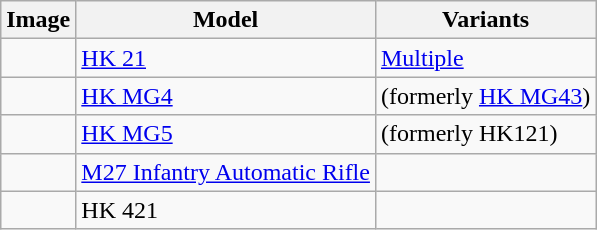<table class="wikitable" border="1">
<tr>
<th>Image</th>
<th>Model</th>
<th>Variants</th>
</tr>
<tr>
<td></td>
<td><a href='#'>HK 21</a></td>
<td><a href='#'>Multiple</a></td>
</tr>
<tr>
<td></td>
<td><a href='#'>HK MG4</a></td>
<td>(formerly <a href='#'>HK MG43</a>)</td>
</tr>
<tr>
<td></td>
<td><a href='#'>HK MG5</a></td>
<td>(formerly HK121)</td>
</tr>
<tr>
<td></td>
<td><a href='#'>M27 Infantry Automatic Rifle</a></td>
<td></td>
</tr>
<tr>
<td></td>
<td>HK 421</td>
<td></td>
</tr>
</table>
